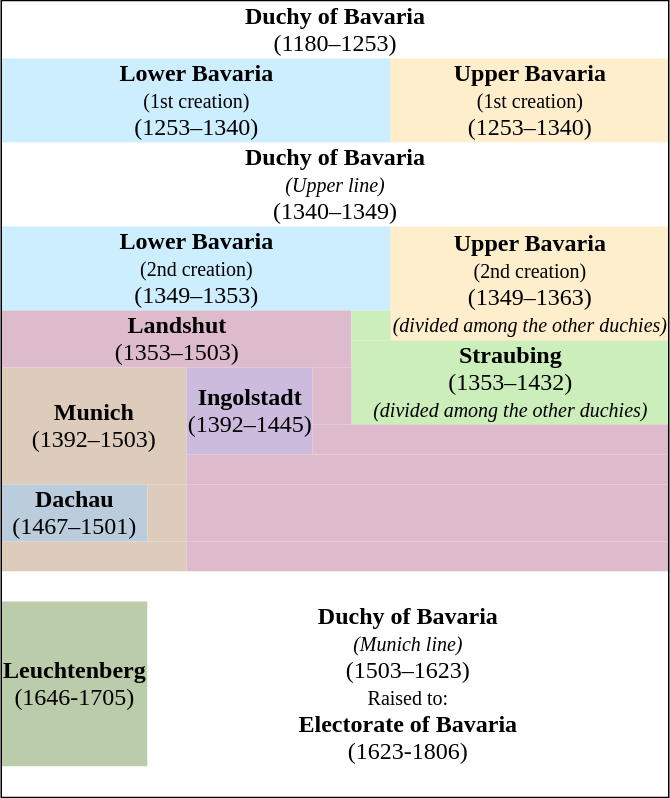<table align="center" style="border-spacing: 0px; border: 1px solid black; text-align: center;">
<tr>
<td colspan=9 style="background: #fff;"><strong>Duchy of Bavaria</strong><br>(1180–1253)</td>
</tr>
<tr>
<td colspan=5 style="background: #cef;"><strong>Lower Bavaria</strong><br><small>(1st creation)</small><br>(1253–1340)</td>
<td colspan=4 style="background: #fec;"><strong>Upper Bavaria</strong><br><small>(1st creation)</small><br>(1253–1340)</td>
</tr>
<tr>
<td colspan=9 style="background: #fff;"><strong>Duchy of Bavaria</strong><br><small><em>(Upper line)</em></small><br>(1340–1349)</td>
</tr>
<tr>
<td colspan=5 style="background: #cef;"><strong>Lower Bavaria</strong><br><small>(2nd creation)</small><br>(1349–1353)</td>
<td colspan=4 rowspan="2" style="background: #fec;"><strong>Upper Bavaria</strong><br><small>(2nd creation)</small><br>(1349–1363)<br><small><em>(divided among the other duchies)</em></small></td>
</tr>
<tr>
<td colspan=4 rowspan="2" style="background: #dbc;"><strong>Landshut</strong><br>(1353–1503)</td>
<td colspan=1 style="background: #ceb;">      </td>
</tr>
<tr>
<td colspan=5 rowspan="2" style="background: #ceb;"><strong>Straubing</strong><br>(1353–1432)<br><small><em>(divided among the other duchies)</em></small></td>
</tr>
<tr>
<td colspan=2 rowspan="3" style="background: #dcb;"><strong>Munich</strong><br>(1392–1503)</td>
<td colspan=1 rowspan="2" style="background: #cbd;"><strong>Ingolstadt</strong><br>(1392–1445)</td>
<td colspan=1 style="background: #dbc;">      </td>
</tr>
<tr>
<td colspan=6 style="background: #dbc;">      </td>
</tr>
<tr>
<td colspan=7 style="background: #dbc;">      </td>
</tr>
<tr>
<td colspan=1 style="background: #bcd;"><strong>Dachau</strong><br>(1467–1501)</td>
<td colspan=1 style="background: #dcb;">      </td>
<td colspan=7 style="background: #dbc;">      </td>
</tr>
<tr>
<td colspan=2 style="background: #dcb;">      </td>
<td colspan=7 style="background: #dbc;">      </td>
</tr>
<tr>
<td colspan=8 style="background: #fff;">      </td>
</tr>
<tr>
<td colspan=1 style="background: #bca;"><strong>Leuchtenberg</strong><br>(1646-1705)</td>
<td colspan=7 style="background: #fff;"><strong>Duchy of Bavaria</strong><br><small><em>(Munich line)</em></small><br>(1503–1623)<br><small>Raised to:</small><br><strong>Electorate of Bavaria</strong><br>(1623-1806)</td>
</tr>
<tr>
<td colspan=8 style="background: #fff;">      </td>
</tr>
</table>
